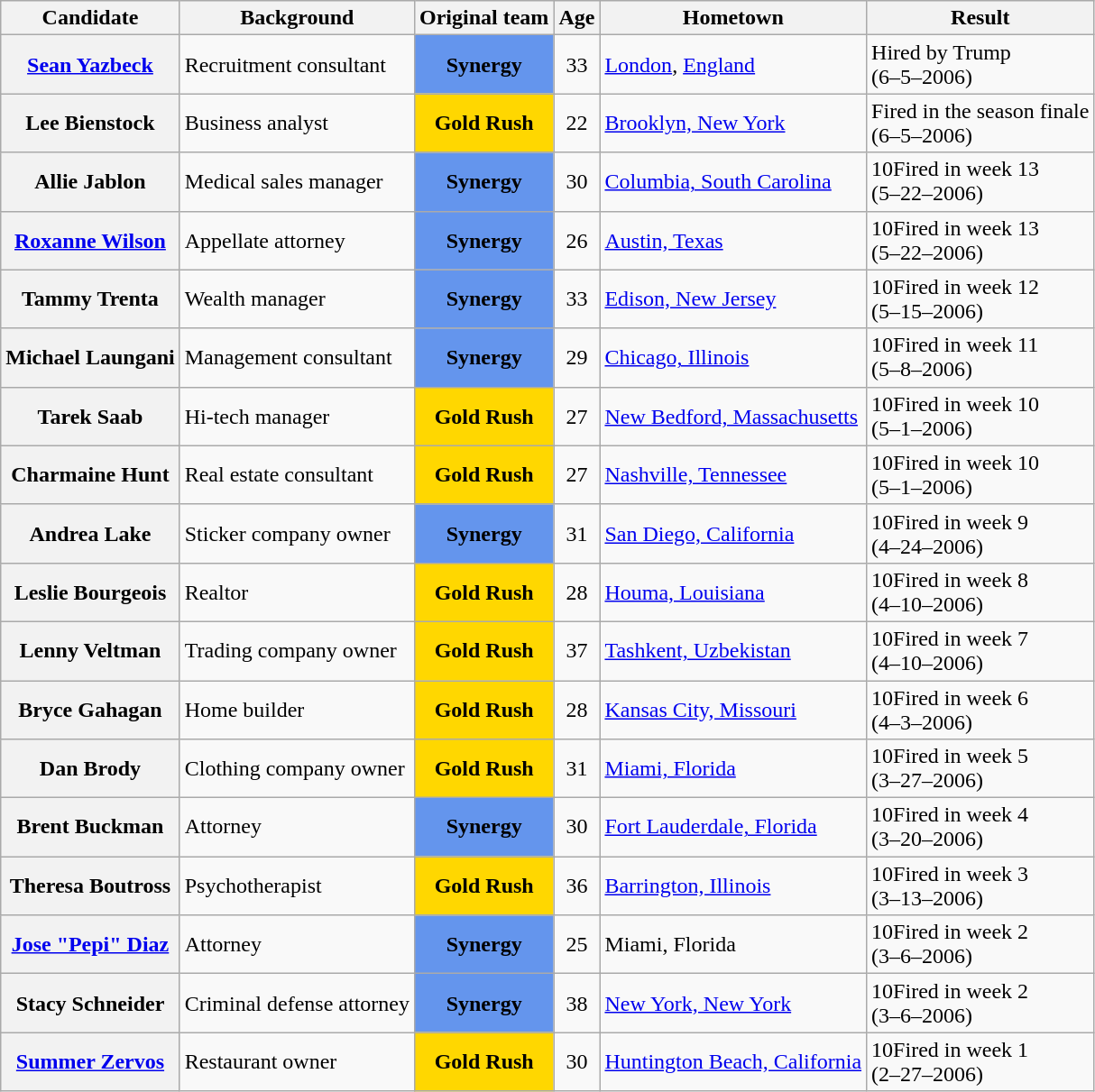<table class="sortable wikitable">
<tr>
<th>Candidate</th>
<th>Background</th>
<th>Original team</th>
<th>Age</th>
<th>Hometown</th>
<th>Result</th>
</tr>
<tr>
<th><a href='#'>Sean Yazbeck</a></th>
<td>Recruitment consultant</td>
<td style="text-align:center; background:cornflowerblue;"><strong>Synergy</strong></td>
<td style="text-align:center;">33</td>
<td><a href='#'>London</a>, <a href='#'>England</a></td>
<td>Hired by Trump<br>(6–5–2006)</td>
</tr>
<tr>
<th>Lee Bienstock</th>
<td>Business analyst</td>
<td style="text-align:center; background:gold;"><strong>Gold Rush</strong></td>
<td style="text-align:center;">22</td>
<td><a href='#'>Brooklyn, New York</a></td>
<td>Fired in the season finale<br>(6–5–2006)</td>
</tr>
<tr>
<th>Allie Jablon</th>
<td>Medical sales manager</td>
<td style="text-align:center; background:cornflowerblue;"><strong>Synergy</strong></td>
<td style="text-align:center;">30</td>
<td><a href='#'>Columbia, South Carolina</a></td>
<td><span>10</span>Fired in week 13<br>(5–22–2006)</td>
</tr>
<tr>
<th><a href='#'>Roxanne Wilson</a></th>
<td>Appellate attorney</td>
<td style="text-align:center; background:cornflowerblue;"><strong>Synergy</strong></td>
<td style="text-align:center;">26</td>
<td><a href='#'>Austin, Texas</a></td>
<td><span>10</span>Fired in week 13<br>(5–22–2006)</td>
</tr>
<tr>
<th>Tammy Trenta</th>
<td>Wealth manager</td>
<td style="text-align:center; background:cornflowerblue;"><strong>Synergy</strong></td>
<td style="text-align:center;">33</td>
<td><a href='#'>Edison, New Jersey</a></td>
<td><span>10</span>Fired in week 12<br>(5–15–2006)</td>
</tr>
<tr>
<th>Michael Laungani</th>
<td>Management consultant</td>
<td style="text-align:center; background:cornflowerblue;"><strong>Synergy</strong></td>
<td style="text-align:center;">29</td>
<td><a href='#'>Chicago, Illinois</a></td>
<td><span>10</span>Fired in week 11<br>(5–8–2006)</td>
</tr>
<tr>
<th>Tarek Saab</th>
<td>Hi-tech manager</td>
<td style="text-align:center; background:gold;"><strong>Gold Rush</strong></td>
<td style="text-align:center;">27</td>
<td><a href='#'>New Bedford, Massachusetts</a></td>
<td><span>10</span>Fired in week 10<br>(5–1–2006)</td>
</tr>
<tr>
<th>Charmaine Hunt</th>
<td>Real estate consultant</td>
<td style="text-align:center; background:gold;"><strong>Gold Rush</strong></td>
<td style="text-align:center;">27</td>
<td><a href='#'>Nashville, Tennessee</a></td>
<td><span>10</span>Fired in week 10<br>(5–1–2006)</td>
</tr>
<tr>
<th>Andrea Lake</th>
<td>Sticker company owner</td>
<td style="text-align:center; background:cornflowerblue;"><strong>Synergy</strong></td>
<td style="text-align:center;">31</td>
<td><a href='#'>San Diego, California</a></td>
<td><span>10</span>Fired in week 9<br>(4–24–2006)</td>
</tr>
<tr>
<th>Leslie Bourgeois</th>
<td>Realtor</td>
<td style="text-align:center; background:gold;"><strong>Gold Rush</strong></td>
<td style="text-align:center;">28</td>
<td><a href='#'>Houma, Louisiana</a></td>
<td><span>10</span>Fired in week 8<br>(4–10–2006)</td>
</tr>
<tr>
<th>Lenny Veltman</th>
<td>Trading company owner</td>
<td style="text-align:center; background:gold;"><strong>Gold Rush</strong></td>
<td style="text-align:center;">37</td>
<td><a href='#'>Tashkent, Uzbekistan</a></td>
<td><span>10</span>Fired in week 7<br>(4–10–2006)</td>
</tr>
<tr>
<th>Bryce Gahagan</th>
<td>Home builder</td>
<td style="text-align:center; background:gold;"><strong>Gold Rush</strong></td>
<td style="text-align:center;">28</td>
<td><a href='#'>Kansas City, Missouri</a></td>
<td><span>10</span>Fired in week 6<br>(4–3–2006)</td>
</tr>
<tr>
<th>Dan Brody</th>
<td>Clothing company owner</td>
<td style="text-align:center; background:gold;"><strong>Gold Rush</strong></td>
<td style="text-align:center;">31</td>
<td><a href='#'>Miami, Florida</a></td>
<td><span>10</span>Fired in week 5<br>(3–27–2006)</td>
</tr>
<tr>
<th>Brent Buckman</th>
<td>Attorney</td>
<td style="text-align:center; background:cornflowerblue;"><strong>Synergy</strong></td>
<td style="text-align:center;">30</td>
<td><a href='#'>Fort Lauderdale, Florida</a></td>
<td><span>10</span>Fired in week 4<br>(3–20–2006)</td>
</tr>
<tr>
<th>Theresa Boutross</th>
<td>Psychotherapist</td>
<td style="text-align:center; background:gold;"><strong>Gold Rush</strong></td>
<td style="text-align:center;">36</td>
<td><a href='#'>Barrington, Illinois</a></td>
<td><span>10</span>Fired in week 3<br>(3–13–2006)</td>
</tr>
<tr>
<th><a href='#'>Jose "Pepi" Diaz</a></th>
<td>Attorney</td>
<td style="text-align:center; background:cornflowerblue;"><strong>Synergy</strong></td>
<td style="text-align:center;">25</td>
<td>Miami, Florida</td>
<td><span>10</span>Fired in week 2<br>(3–6–2006)</td>
</tr>
<tr>
<th>Stacy Schneider</th>
<td>Criminal defense attorney</td>
<td style="text-align:center; background:cornflowerblue;"><strong>Synergy</strong></td>
<td style="text-align:center;">38</td>
<td><a href='#'>New York, New York</a></td>
<td><span>10</span>Fired in week 2<br>(3–6–2006)</td>
</tr>
<tr>
<th><a href='#'>Summer Zervos</a></th>
<td>Restaurant owner</td>
<td style="text-align:center; background:gold;"><strong>Gold Rush</strong></td>
<td style="text-align:center;">30</td>
<td><a href='#'>Huntington Beach, California</a></td>
<td><span>10</span>Fired in week 1<br>(2–27–2006)</td>
</tr>
</table>
